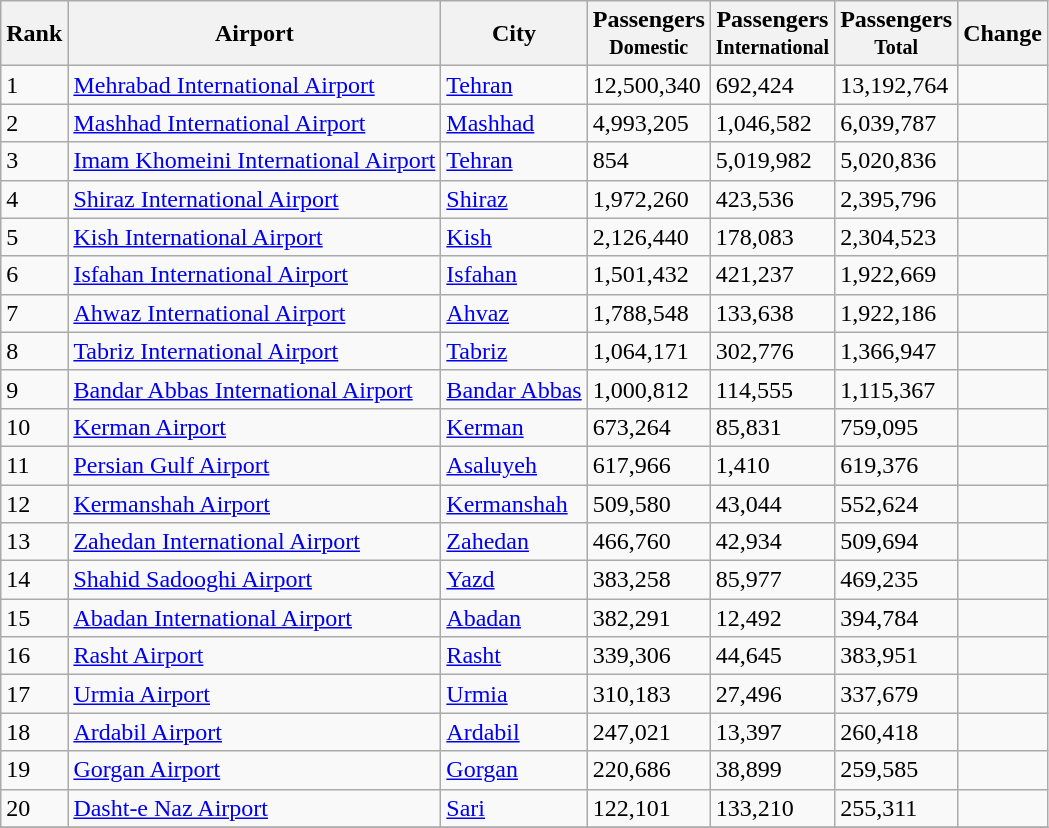<table class="wikitable sortable">
<tr>
<th>Rank</th>
<th>Airport</th>
<th>City</th>
<th>Passengers<br><small>Domestic</small></th>
<th>Passengers<br><small>International</small></th>
<th>Passengers<br><small>Total</small></th>
<th>Change</th>
</tr>
<tr>
<td>1</td>
<td><a href='#'>Mehrabad International Airport</a></td>
<td><a href='#'>Tehran</a></td>
<td>12,500,340</td>
<td>692,424</td>
<td>13,192,764</td>
<td></td>
</tr>
<tr>
<td>2</td>
<td><a href='#'>Mashhad International Airport</a></td>
<td><a href='#'>Mashhad</a></td>
<td>4,993,205</td>
<td>1,046,582</td>
<td>6,039,787</td>
<td></td>
</tr>
<tr>
<td>3</td>
<td><a href='#'>Imam Khomeini International Airport</a></td>
<td><a href='#'>Tehran</a></td>
<td>854</td>
<td>5,019,982</td>
<td>5,020,836</td>
<td></td>
</tr>
<tr>
<td>4</td>
<td><a href='#'>Shiraz International Airport</a></td>
<td><a href='#'>Shiraz</a></td>
<td>1,972,260</td>
<td>423,536</td>
<td>2,395,796</td>
<td></td>
</tr>
<tr>
<td>5</td>
<td><a href='#'>Kish International Airport</a></td>
<td><a href='#'>Kish</a></td>
<td>2,126,440</td>
<td>178,083</td>
<td>2,304,523</td>
<td></td>
</tr>
<tr>
<td>6</td>
<td><a href='#'>Isfahan International Airport</a></td>
<td><a href='#'>Isfahan</a></td>
<td>1,501,432</td>
<td>421,237</td>
<td>1,922,669</td>
<td></td>
</tr>
<tr>
<td>7</td>
<td><a href='#'>Ahwaz International Airport</a></td>
<td><a href='#'>Ahvaz</a></td>
<td>1,788,548</td>
<td>133,638</td>
<td>1,922,186</td>
<td></td>
</tr>
<tr>
<td>8</td>
<td><a href='#'>Tabriz International Airport</a></td>
<td><a href='#'>Tabriz</a></td>
<td>1,064,171</td>
<td>302,776</td>
<td>1,366,947</td>
<td></td>
</tr>
<tr>
<td>9</td>
<td><a href='#'>Bandar Abbas International Airport</a></td>
<td><a href='#'>Bandar Abbas</a></td>
<td>1,000,812</td>
<td>114,555</td>
<td>1,115,367</td>
<td></td>
</tr>
<tr>
<td>10</td>
<td><a href='#'>Kerman Airport</a></td>
<td><a href='#'>Kerman</a></td>
<td>673,264</td>
<td>85,831</td>
<td>759,095</td>
<td></td>
</tr>
<tr>
<td>11</td>
<td><a href='#'>Persian Gulf Airport</a></td>
<td><a href='#'>Asaluyeh</a></td>
<td>617,966</td>
<td>1,410</td>
<td>619,376</td>
<td></td>
</tr>
<tr>
<td>12</td>
<td><a href='#'>Kermanshah Airport</a></td>
<td><a href='#'>Kermanshah</a></td>
<td>509,580</td>
<td>43,044</td>
<td>552,624</td>
<td></td>
</tr>
<tr>
<td>13</td>
<td><a href='#'>Zahedan International Airport</a></td>
<td><a href='#'>Zahedan</a></td>
<td>466,760</td>
<td>42,934</td>
<td>509,694</td>
<td></td>
</tr>
<tr>
<td>14</td>
<td><a href='#'>Shahid Sadooghi Airport</a></td>
<td><a href='#'>Yazd</a></td>
<td>383,258</td>
<td>85,977</td>
<td>469,235</td>
<td></td>
</tr>
<tr>
<td>15</td>
<td><a href='#'>Abadan International Airport</a></td>
<td><a href='#'>Abadan</a></td>
<td>382,291</td>
<td>12,492</td>
<td>394,784</td>
<td></td>
</tr>
<tr>
<td>16</td>
<td><a href='#'>Rasht Airport</a></td>
<td><a href='#'>Rasht</a></td>
<td>339,306</td>
<td>44,645</td>
<td>383,951</td>
<td></td>
</tr>
<tr>
<td>17</td>
<td><a href='#'>Urmia Airport</a></td>
<td><a href='#'>Urmia</a></td>
<td>310,183</td>
<td>27,496</td>
<td>337,679</td>
<td></td>
</tr>
<tr>
<td>18</td>
<td><a href='#'>Ardabil Airport</a></td>
<td><a href='#'>Ardabil</a></td>
<td>247,021</td>
<td>13,397</td>
<td>260,418</td>
<td></td>
</tr>
<tr>
<td>19</td>
<td><a href='#'>Gorgan Airport</a></td>
<td><a href='#'>Gorgan</a></td>
<td>220,686</td>
<td>38,899</td>
<td>259,585</td>
<td></td>
</tr>
<tr>
<td>20</td>
<td><a href='#'>Dasht-e Naz Airport</a></td>
<td><a href='#'>Sari</a></td>
<td>122,101</td>
<td>133,210</td>
<td>255,311</td>
<td></td>
</tr>
<tr>
</tr>
</table>
